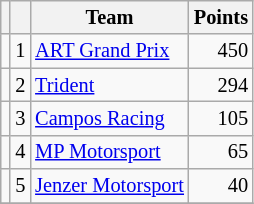<table class="wikitable" style="font-size: 85%;">
<tr>
<th></th>
<th></th>
<th>Team</th>
<th>Points</th>
</tr>
<tr>
<td align="left"></td>
<td align="center">1</td>
<td> <a href='#'>ART Grand Prix</a></td>
<td align="right">450</td>
</tr>
<tr>
<td align="left"></td>
<td align="center">2</td>
<td> <a href='#'>Trident</a></td>
<td align="right">294</td>
</tr>
<tr>
<td align="left"></td>
<td align="center">3</td>
<td> <a href='#'>Campos Racing</a></td>
<td align="right">105</td>
</tr>
<tr>
<td align="left"></td>
<td align="center">4</td>
<td> <a href='#'>MP Motorsport</a></td>
<td align="right">65</td>
</tr>
<tr>
<td align="left"></td>
<td align="center">5</td>
<td> <a href='#'>Jenzer Motorsport</a></td>
<td align="right">40</td>
</tr>
<tr>
</tr>
</table>
